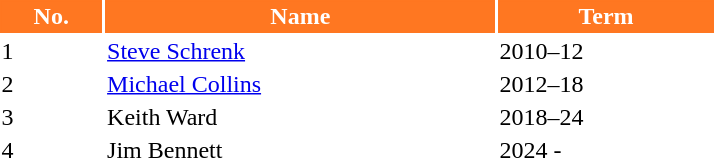<table class="toccolours" style="width:30em">
<tr>
<th style="background:#FF7721;color:white;border:#FF7721 1px solid">No.</th>
<th style="background:#FF7721;color:white;border:#FF7721 1px solid">Name</th>
<th style="background:#FF7721;color:white;border:#FF7721 1px solid">Term</th>
</tr>
<tr>
<td>1</td>
<td> <a href='#'>Steve Schrenk</a></td>
<td>2010–12</td>
</tr>
<tr>
<td>2</td>
<td> <a href='#'>Michael Collins</a></td>
<td>2012–18</td>
</tr>
<tr>
<td>3</td>
<td> Keith Ward</td>
<td>2018–24</td>
</tr>
<tr>
<td>4</td>
<td> Jim Bennett</td>
<td>2024 -</td>
</tr>
<tr>
</tr>
</table>
